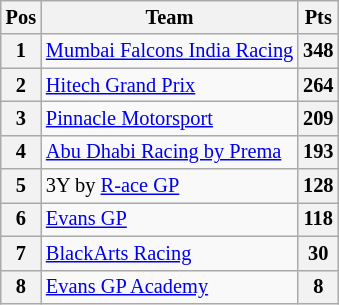<table class="wikitable" style="font-size: 85%; text-align: center;">
<tr>
<th valign="middle">Pos</th>
<th valign="middle">Team</th>
<th>Pts</th>
</tr>
<tr>
<th>1</th>
<td align="left" nowrap> <a href='#'>Mumbai Falcons India Racing</a></td>
<th>348</th>
</tr>
<tr>
<th>2</th>
<td align="left"> <a href='#'>Hitech Grand Prix</a></td>
<th>264</th>
</tr>
<tr>
<th>3</th>
<td align="left"> <a href='#'>Pinnacle Motorsport</a></td>
<th>209</th>
</tr>
<tr>
<th>4</th>
<td align="left"> <a href='#'>Abu Dhabi Racing by Prema</a></td>
<th>193</th>
</tr>
<tr>
<th>5</th>
<td align="left"> 3Y by <a href='#'>R-ace GP</a></td>
<th>128</th>
</tr>
<tr>
<th>6</th>
<td align="left"> <a href='#'>Evans GP</a></td>
<th>118</th>
</tr>
<tr>
<th>7</th>
<td align="left"> <a href='#'>BlackArts Racing</a></td>
<th>30</th>
</tr>
<tr>
<th>8</th>
<td align="left"> <a href='#'>Evans GP Academy</a></td>
<th>8</th>
</tr>
</table>
